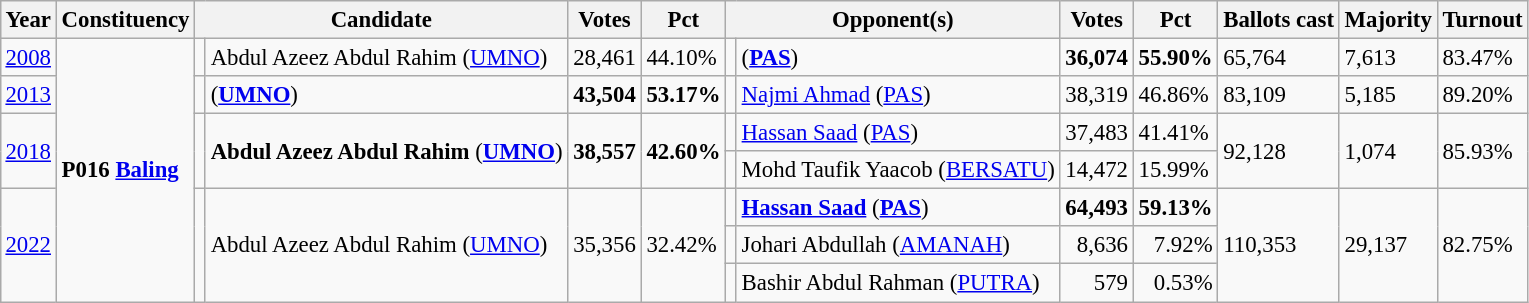<table class="wikitable" style="margin:0.5em ; font-size:95%">
<tr>
<th>Year</th>
<th>Constituency</th>
<th colspan=2>Candidate</th>
<th>Votes</th>
<th>Pct</th>
<th colspan=2>Opponent(s)</th>
<th>Votes</th>
<th>Pct</th>
<th>Ballots cast</th>
<th>Majority</th>
<th>Turnout</th>
</tr>
<tr>
<td><a href='#'>2008</a></td>
<td rowspan=7><strong>P016 <a href='#'>Baling</a></strong></td>
<td></td>
<td>Abdul Azeez Abdul Rahim (<a href='#'>UMNO</a>)</td>
<td align="right">28,461</td>
<td>44.10%</td>
<td></td>
<td> (<a href='#'><strong>PAS</strong></a>)</td>
<td align="right"><strong>36,074</strong></td>
<td><strong>55.90%</strong></td>
<td>65,764</td>
<td>7,613</td>
<td>83.47%</td>
</tr>
<tr>
<td><a href='#'>2013</a></td>
<td></td>
<td> (<a href='#'><strong>UMNO</strong></a>)</td>
<td align="right"><strong>43,504</strong></td>
<td><strong>53.17%</strong></td>
<td></td>
<td><a href='#'>Najmi Ahmad</a> (<a href='#'>PAS</a>)</td>
<td align="right">38,319</td>
<td>46.86%</td>
<td>83,109</td>
<td>5,185</td>
<td>89.20%</td>
</tr>
<tr>
<td rowspan="2"><a href='#'>2018</a></td>
<td rowspan="2" ></td>
<td rowspan="2"><strong>Abdul Azeez Abdul Rahim</strong> (<a href='#'><strong>UMNO</strong></a>)</td>
<td rowspan="2" align="right"><strong>38,557</strong></td>
<td rowspan="2"><strong>42.60%</strong></td>
<td></td>
<td><a href='#'>Hassan Saad</a> (<a href='#'>PAS</a>)</td>
<td align="right">37,483</td>
<td>41.41%</td>
<td rowspan="2">92,128</td>
<td rowspan="2">1,074</td>
<td rowspan="2">85.93%</td>
</tr>
<tr>
<td></td>
<td>Mohd Taufik Yaacob (<a href='#'>BERSATU</a>)</td>
<td align="right">14,472</td>
<td>15.99%</td>
</tr>
<tr>
<td rowspan="3"><a href='#'>2022</a></td>
<td rowspan="3" ></td>
<td rowspan="3">Abdul Azeez Abdul Rahim (<a href='#'>UMNO</a>)</td>
<td rowspan="3" align="right">35,356</td>
<td rowspan="3">32.42%</td>
<td bgcolor=></td>
<td><strong><a href='#'>Hassan Saad</a></strong> (<a href='#'><strong>PAS</strong></a>)</td>
<td align="right"><strong>64,493</strong></td>
<td><strong>59.13%</strong></td>
<td rowspan="3">110,353</td>
<td rowspan="3">29,137</td>
<td rowspan="3">82.75%</td>
</tr>
<tr>
<td></td>
<td>Johari Abdullah (<a href='#'>AMANAH</a>)</td>
<td align="right">8,636</td>
<td align=right>7.92%</td>
</tr>
<tr>
<td bgcolor=></td>
<td>Bashir Abdul Rahman (<a href='#'>PUTRA</a>)</td>
<td align="right">579</td>
<td align=right>0.53%</td>
</tr>
</table>
